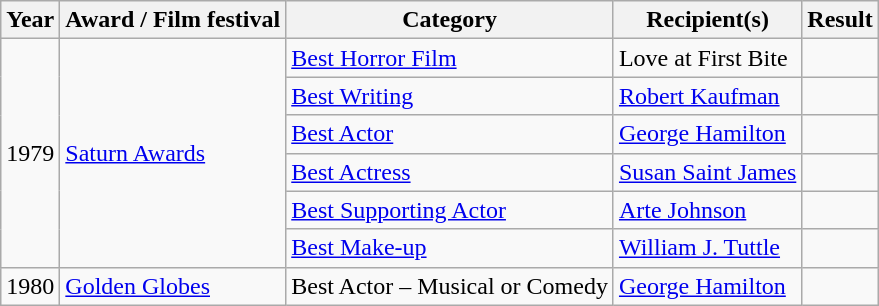<table class="wikitable plainrowheaders sortable">
<tr>
<th scope="col">Year</th>
<th scope="col">Award / Film festival</th>
<th scope="col">Category</th>
<th scope="col">Recipient(s)</th>
<th scope="col">Result</th>
</tr>
<tr>
<td rowspan="6">1979</td>
<td rowspan="6"><a href='#'>Saturn Awards</a></td>
<td><a href='#'>Best Horror Film</a></td>
<td>Love at First Bite</td>
<td></td>
</tr>
<tr>
<td><a href='#'>Best Writing</a></td>
<td><a href='#'>Robert Kaufman</a></td>
<td></td>
</tr>
<tr>
<td><a href='#'>Best Actor</a></td>
<td><a href='#'>George Hamilton</a></td>
<td></td>
</tr>
<tr>
<td><a href='#'>Best Actress</a></td>
<td><a href='#'>Susan Saint James</a></td>
<td></td>
</tr>
<tr>
<td><a href='#'>Best Supporting Actor</a></td>
<td><a href='#'>Arte Johnson</a></td>
<td></td>
</tr>
<tr>
<td><a href='#'>Best Make-up</a></td>
<td><a href='#'>William J. Tuttle</a></td>
<td></td>
</tr>
<tr>
<td rowspan="1">1980</td>
<td><a href='#'>Golden Globes</a></td>
<td>Best Actor – Musical or Comedy</td>
<td><a href='#'>George Hamilton</a></td>
<td></td>
</tr>
</table>
